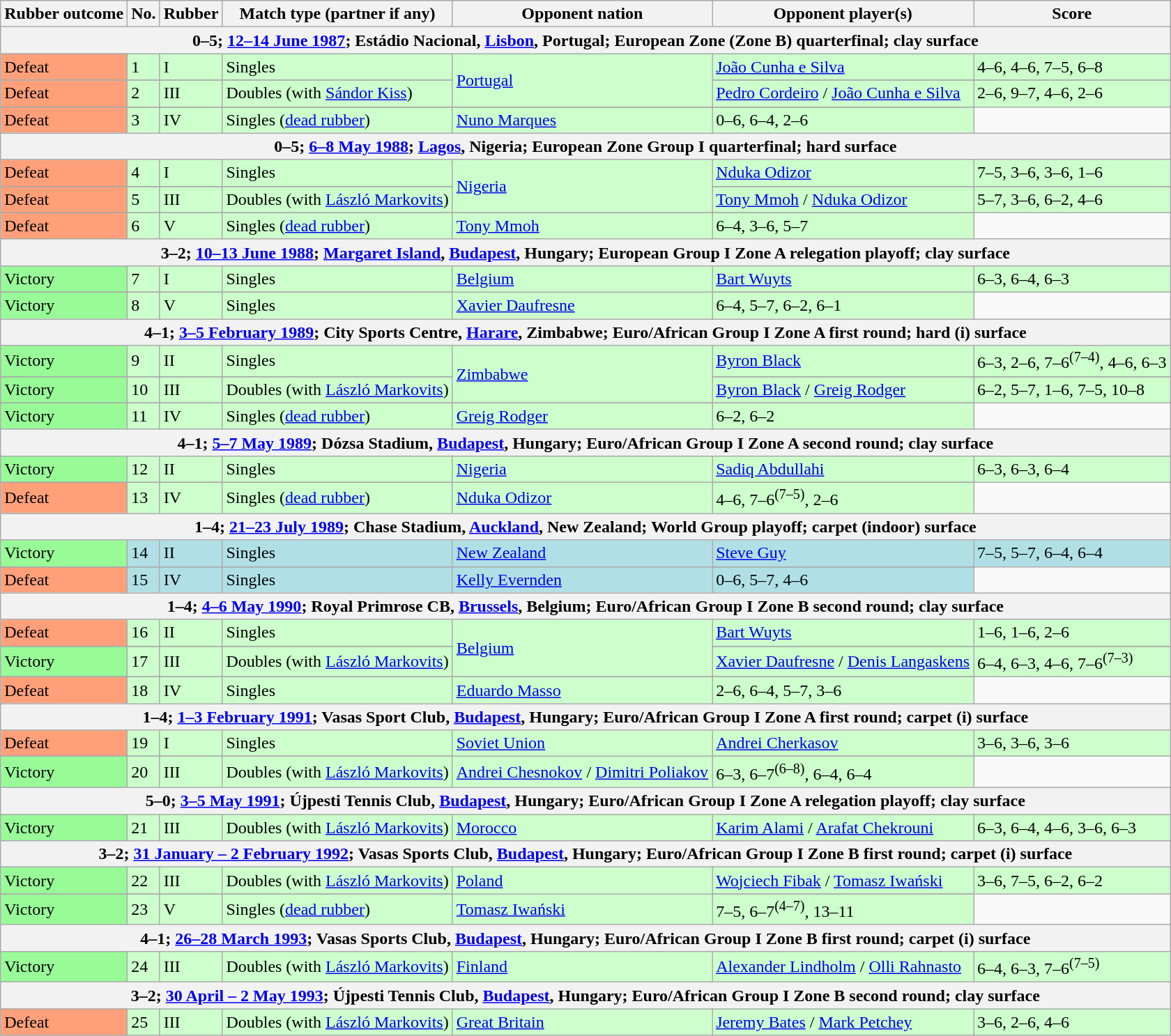<table class=wikitable>
<tr>
<th>Rubber outcome</th>
<th>No.</th>
<th>Rubber</th>
<th>Match type (partner if any)</th>
<th>Opponent nation</th>
<th>Opponent player(s)</th>
<th>Score</th>
</tr>
<tr>
<th colspan=7>0–5; <a href='#'>12–14 June 1987</a>; Estádio Nacional, <a href='#'>Lisbon</a>, Portugal; European Zone (Zone B) quarterfinal; clay surface</th>
</tr>
<tr bgcolor=#CCFFCC>
<td bgcolor=FFA07A>Defeat</td>
<td>1</td>
<td>I</td>
<td>Singles</td>
<td rowspan=3> <a href='#'>Portugal</a></td>
<td><a href='#'>João Cunha e Silva</a></td>
<td>4–6, 4–6, 7–5, 6–8</td>
</tr>
<tr>
</tr>
<tr bgcolor=#CCFFCC>
<td bgcolor=FFA07A>Defeat</td>
<td>2</td>
<td>III</td>
<td>Doubles (with <a href='#'>Sándor Kiss</a>)</td>
<td><a href='#'>Pedro Cordeiro</a> / <a href='#'>João Cunha e Silva</a></td>
<td>2–6, 9–7, 4–6, 2–6</td>
</tr>
<tr>
</tr>
<tr bgcolor=#CCFFCC>
<td bgcolor=FFA07A>Defeat</td>
<td>3</td>
<td>IV</td>
<td>Singles (<a href='#'>dead rubber</a>)</td>
<td><a href='#'>Nuno Marques</a></td>
<td>0–6, 6–4, 2–6</td>
</tr>
<tr>
<th colspan=7>0–5; <a href='#'>6–8 May 1988</a>; <a href='#'>Lagos</a>, Nigeria; European Zone Group I quarterfinal; hard surface</th>
</tr>
<tr bgcolor=#CCFFCC>
<td bgcolor=FFA07A>Defeat</td>
<td>4</td>
<td>I</td>
<td>Singles</td>
<td rowspan=3> <a href='#'>Nigeria</a></td>
<td><a href='#'>Nduka Odizor</a></td>
<td>7–5, 3–6, 3–6, 1–6</td>
</tr>
<tr>
</tr>
<tr bgcolor=#CCFFCC>
<td bgcolor=FFA07A>Defeat</td>
<td>5</td>
<td>III</td>
<td>Doubles (with <a href='#'>László Markovits</a>)</td>
<td><a href='#'>Tony Mmoh</a> / <a href='#'>Nduka Odizor</a></td>
<td>5–7, 3–6, 6–2, 4–6</td>
</tr>
<tr>
</tr>
<tr bgcolor=#CCFFCC>
<td bgcolor=FFA07A>Defeat</td>
<td>6</td>
<td>V</td>
<td>Singles (<a href='#'>dead rubber</a>)</td>
<td><a href='#'>Tony Mmoh</a></td>
<td>6–4, 3–6, 5–7</td>
</tr>
<tr>
<th colspan=7>3–2; <a href='#'>10–13 June 1988</a>; <a href='#'>Margaret Island</a>, <a href='#'>Budapest</a>, Hungary; European Group I Zone A relegation playoff; clay surface</th>
</tr>
<tr bgcolor=#CCFFCC>
<td bgcolor=98FB98>Victory</td>
<td>7</td>
<td>I</td>
<td>Singles</td>
<td rowspan=2> <a href='#'>Belgium</a></td>
<td><a href='#'>Bart Wuyts</a></td>
<td>6–3, 6–4, 6–3</td>
</tr>
<tr>
</tr>
<tr bgcolor=#CCFFCC>
<td bgcolor=98FB98>Victory</td>
<td>8</td>
<td>V</td>
<td>Singles</td>
<td><a href='#'>Xavier Daufresne</a></td>
<td>6–4, 5–7, 6–2, 6–1</td>
</tr>
<tr>
<th colspan=7>4–1; <a href='#'>3–5 February 1989</a>; City Sports Centre, <a href='#'>Harare</a>, Zimbabwe; Euro/African Group I Zone A first round; hard (i) surface</th>
</tr>
<tr bgcolor=#CCFFCC>
<td bgcolor=98FB98>Victory</td>
<td>9</td>
<td>II</td>
<td>Singles</td>
<td rowspan=3> <a href='#'>Zimbabwe</a></td>
<td><a href='#'>Byron Black</a></td>
<td>6–3, 2–6, 7–6<sup>(7–4)</sup>, 4–6, 6–3</td>
</tr>
<tr>
</tr>
<tr bgcolor=#CCFFCC>
<td bgcolor=98FB98>Victory</td>
<td>10</td>
<td>III</td>
<td>Doubles (with <a href='#'>László Markovits</a>)</td>
<td><a href='#'>Byron Black</a> / <a href='#'>Greig Rodger</a></td>
<td>6–2, 5–7, 1–6, 7–5, 10–8</td>
</tr>
<tr>
</tr>
<tr bgcolor=#CCFFCC>
<td bgcolor=98FB98>Victory</td>
<td>11</td>
<td>IV</td>
<td>Singles (<a href='#'>dead rubber</a>)</td>
<td><a href='#'>Greig Rodger</a></td>
<td>6–2, 6–2</td>
</tr>
<tr>
<th colspan=7>4–1; <a href='#'>5–7 May 1989</a>; Dózsa Stadium, <a href='#'>Budapest</a>, Hungary; Euro/African Group I Zone A second round; clay surface</th>
</tr>
<tr bgcolor=#CCFFCC>
<td bgcolor=98FB98>Victory</td>
<td>12</td>
<td>II</td>
<td>Singles</td>
<td rowspan=2> <a href='#'>Nigeria</a></td>
<td><a href='#'>Sadiq Abdullahi</a></td>
<td>6–3, 6–3, 6–4</td>
</tr>
<tr>
</tr>
<tr bgcolor=#CCFFCC>
<td bgcolor=FFA07A>Defeat</td>
<td>13</td>
<td>IV</td>
<td>Singles (<a href='#'>dead rubber</a>)</td>
<td><a href='#'>Nduka Odizor</a></td>
<td>4–6, 7–6<sup>(7–5)</sup>, 2–6</td>
</tr>
<tr>
<th colspan=7>1–4; <a href='#'>21–23 July 1989</a>; Chase Stadium, <a href='#'>Auckland</a>, New Zealand; World Group playoff; carpet (indoor) surface</th>
</tr>
<tr bgcolor=#B0E0E6>
<td bgcolor=98FB98>Victory</td>
<td>14</td>
<td>II</td>
<td>Singles</td>
<td rowspan=2> <a href='#'>New Zealand</a></td>
<td><a href='#'>Steve Guy</a></td>
<td>7–5, 5–7, 6–4, 6–4</td>
</tr>
<tr>
</tr>
<tr bgcolor=#B0E0E6>
<td bgcolor=FFA07A>Defeat</td>
<td>15</td>
<td>IV</td>
<td>Singles</td>
<td><a href='#'>Kelly Evernden</a></td>
<td>0–6, 5–7, 4–6</td>
</tr>
<tr>
<th colspan=7>1–4; <a href='#'>4–6 May 1990</a>; Royal Primrose CB, <a href='#'>Brussels</a>, Belgium; Euro/African Group I Zone B second round; clay surface</th>
</tr>
<tr bgcolor=#CCFFCC>
<td bgcolor=FFA07A>Defeat</td>
<td>16</td>
<td>II</td>
<td>Singles</td>
<td rowspan=3> <a href='#'>Belgium</a></td>
<td><a href='#'>Bart Wuyts</a></td>
<td>1–6, 1–6, 2–6</td>
</tr>
<tr>
</tr>
<tr bgcolor=#CCFFCC>
<td bgcolor=98FB98>Victory</td>
<td>17</td>
<td>III</td>
<td>Doubles (with <a href='#'>László Markovits</a>)</td>
<td><a href='#'>Xavier Daufresne</a> / <a href='#'>Denis Langaskens</a></td>
<td>6–4, 6–3, 4–6, 7–6<sup>(7–3)</sup></td>
</tr>
<tr>
</tr>
<tr bgcolor=#CCFFCC>
<td bgcolor=FFA07A>Defeat</td>
<td>18</td>
<td>IV</td>
<td>Singles</td>
<td><a href='#'>Eduardo Masso</a></td>
<td>2–6, 6–4, 5–7, 3–6</td>
</tr>
<tr>
<th colspan=7>1–4; <a href='#'>1–3 February 1991</a>; Vasas Sport Club, <a href='#'>Budapest</a>, Hungary; Euro/African Group I Zone A first round; carpet (i) surface</th>
</tr>
<tr bgcolor=#CCFFCC>
<td bgcolor=FFA07A>Defeat</td>
<td>19</td>
<td>I</td>
<td>Singles</td>
<td rowspan=2> <a href='#'>Soviet Union</a></td>
<td><a href='#'>Andrei Cherkasov</a></td>
<td>3–6, 3–6, 3–6</td>
</tr>
<tr>
</tr>
<tr bgcolor=#CCFFCC>
<td bgcolor=98FB98>Victory</td>
<td>20</td>
<td>III</td>
<td>Doubles (with <a href='#'>László Markovits</a>)</td>
<td><a href='#'>Andrei Chesnokov</a> / <a href='#'>Dimitri Poliakov</a></td>
<td>6–3, 6–7<sup>(6–8)</sup>, 6–4, 6–4</td>
</tr>
<tr>
<th colspan=7>5–0; <a href='#'>3–5 May 1991</a>; Újpesti Tennis Club, <a href='#'>Budapest</a>, Hungary; Euro/African Group I Zone A relegation playoff; clay surface</th>
</tr>
<tr bgcolor=#CCFFCC>
<td bgcolor=98FB98>Victory</td>
<td>21</td>
<td>III</td>
<td>Doubles (with <a href='#'>László Markovits</a>)</td>
<td> <a href='#'>Morocco</a></td>
<td><a href='#'>Karim Alami</a> / <a href='#'>Arafat Chekrouni</a></td>
<td>6–3, 6–4, 4–6, 3–6, 6–3</td>
</tr>
<tr>
<th colspan=7>3–2; <a href='#'>31 January – 2 February 1992</a>; Vasas Sports Club, <a href='#'>Budapest</a>, Hungary; Euro/African Group I Zone B first round; carpet (i) surface</th>
</tr>
<tr bgcolor=#CCFFCC>
<td bgcolor=98FB98>Victory</td>
<td>22</td>
<td>III</td>
<td>Doubles (with <a href='#'>László Markovits</a>)</td>
<td rowspan=2> <a href='#'>Poland</a></td>
<td><a href='#'>Wojciech Fibak</a> / <a href='#'>Tomasz Iwański</a></td>
<td>3–6, 7–5, 6–2, 6–2</td>
</tr>
<tr>
</tr>
<tr bgcolor=#CCFFCC>
<td bgcolor=98FB98>Victory</td>
<td>23</td>
<td>V</td>
<td>Singles (<a href='#'>dead rubber</a>)</td>
<td><a href='#'>Tomasz Iwański</a></td>
<td>7–5, 6–7<sup>(4–7)</sup>, 13–11</td>
</tr>
<tr>
<th colspan=7>4–1; <a href='#'>26–28 March 1993</a>; Vasas Sports Club, <a href='#'>Budapest</a>, Hungary; Euro/African Group I Zone B first round; carpet (i) surface</th>
</tr>
<tr bgcolor=#CCFFCC>
<td bgcolor=98FB98>Victory</td>
<td>24</td>
<td>III</td>
<td>Doubles (with <a href='#'>László Markovits</a>)</td>
<td> <a href='#'>Finland</a></td>
<td><a href='#'>Alexander Lindholm</a> / <a href='#'>Olli Rahnasto</a></td>
<td>6–4, 6–3, 7–6<sup>(7–5)</sup></td>
</tr>
<tr>
<th colspan=7>3–2; <a href='#'>30 April – 2 May 1993</a>; Újpesti Tennis Club, <a href='#'>Budapest</a>, Hungary; Euro/African Group I Zone B second round; clay surface</th>
</tr>
<tr bgcolor=#CCFFCC>
<td bgcolor=FFA07A>Defeat</td>
<td>25</td>
<td>III</td>
<td>Doubles (with <a href='#'>László Markovits</a>)</td>
<td> <a href='#'>Great Britain</a></td>
<td><a href='#'>Jeremy Bates</a> / <a href='#'>Mark Petchey</a></td>
<td>3–6, 2–6, 4–6</td>
</tr>
</table>
